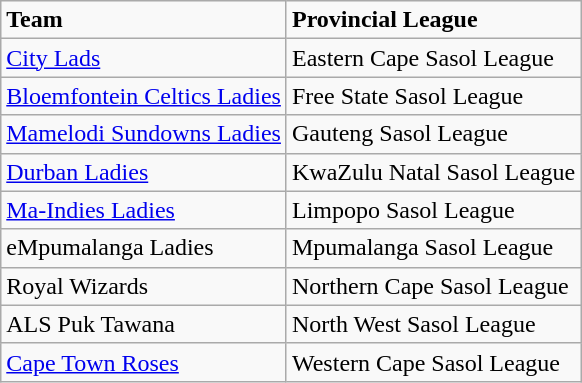<table class="wikitable sortable" style="text_align: left;">
<tr>
<td><strong>Team</strong></td>
<td><strong>Provincial League</strong></td>
</tr>
<tr>
<td><a href='#'>City Lads</a></td>
<td>Eastern Cape Sasol League</td>
</tr>
<tr>
<td><a href='#'>Bloemfontein Celtics Ladies</a></td>
<td>Free State Sasol League</td>
</tr>
<tr>
<td><a href='#'>Mamelodi Sundowns Ladies</a></td>
<td>Gauteng Sasol League</td>
</tr>
<tr>
<td><a href='#'>Durban Ladies</a></td>
<td>KwaZulu Natal Sasol League</td>
</tr>
<tr>
<td><a href='#'>Ma-Indies Ladies</a></td>
<td>Limpopo Sasol League</td>
</tr>
<tr>
<td>eMpumalanga Ladies</td>
<td>Mpumalanga Sasol League</td>
</tr>
<tr>
<td>Royal Wizards</td>
<td>Northern Cape Sasol League</td>
</tr>
<tr>
<td>ALS Puk Tawana</td>
<td>North West Sasol League</td>
</tr>
<tr>
<td><a href='#'>Cape Town Roses</a></td>
<td>Western Cape Sasol League</td>
</tr>
</table>
